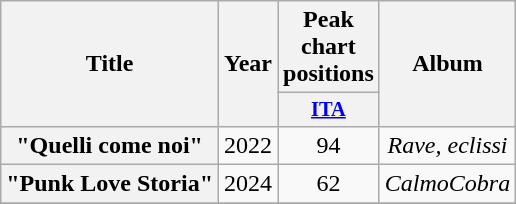<table class="wikitable plainrowheaders" style="text-align:center;">
<tr>
<th scope="col" rowspan="2">Title</th>
<th scope="col" rowspan="2">Year</th>
<th scope="col">Peak chart positions</th>
<th rowspan="2">Album</th>
</tr>
<tr>
<th scope="col" style="width:3em;font-size:85%;"><a href='#'>ITA</a><br></th>
</tr>
<tr>
<th scope="row">"Quelli come noi"</th>
<td>2022</td>
<td>94</td>
<td><em>Rave, eclissi</em></td>
</tr>
<tr>
<th scope="row">"Punk Love Storia"</th>
<td>2024</td>
<td>62<br></td>
<td><em>CalmoCobra</em></td>
</tr>
<tr>
</tr>
</table>
